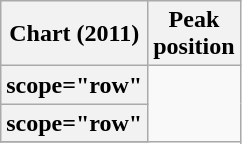<table class="wikitable plainrowheaders sortable">
<tr>
<th scope="col">Chart (2011)</th>
<th scope="col">Peak<br>position</th>
</tr>
<tr>
<th>scope="row" </th>
</tr>
<tr>
<th>scope="row" </th>
</tr>
<tr>
</tr>
</table>
